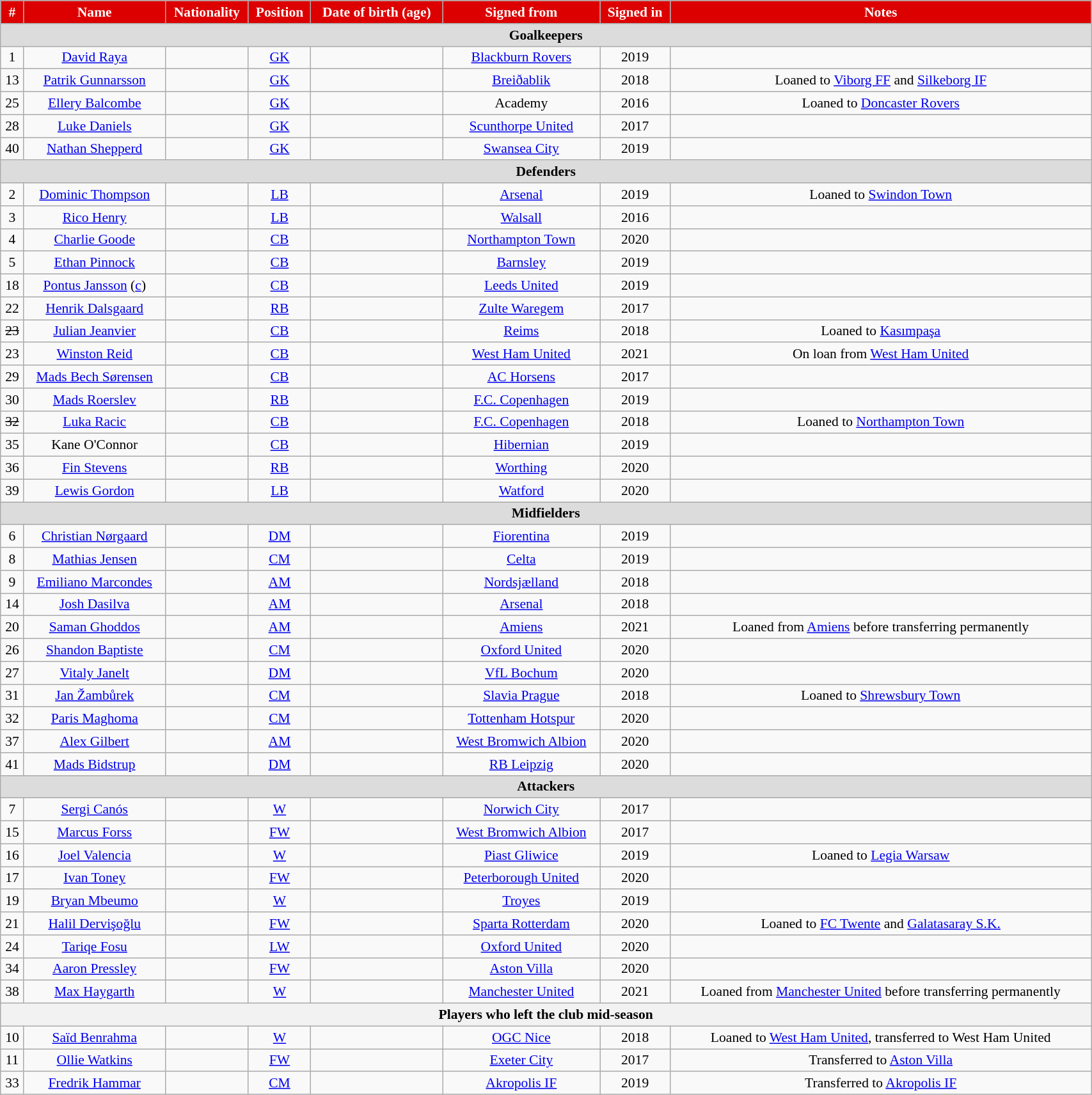<table class="wikitable" style="text-align:center; font-size:90%; width:90%;">
<tr>
<th style="background:#d00; color:white;">#</th>
<th style="background:#d00; color:white;">Name</th>
<th style="background:#d00; color:white;">Nationality</th>
<th style="background:#d00; color:white;">Position</th>
<th style="background:#d00; color:white;">Date of birth (age)</th>
<th style="background:#d00; color:white;">Signed from</th>
<th style="background:#d00; color:white;">Signed in</th>
<th style="background:#d00; color:white;">Notes</th>
</tr>
<tr>
<th colspan="8" scope="row" style="background:#dcdcdc;">Goalkeepers</th>
</tr>
<tr>
<td>1</td>
<td><a href='#'>David Raya</a></td>
<td></td>
<td><a href='#'>GK</a></td>
<td></td>
<td><a href='#'>Blackburn Rovers</a></td>
<td>2019</td>
<td></td>
</tr>
<tr>
<td>13</td>
<td><a href='#'>Patrik Gunnarsson</a></td>
<td></td>
<td><a href='#'>GK</a></td>
<td></td>
<td><a href='#'>Breiðablik</a></td>
<td>2018</td>
<td>Loaned to <a href='#'>Viborg FF</a> and <a href='#'>Silkeborg IF</a></td>
</tr>
<tr>
<td>25</td>
<td><a href='#'>Ellery Balcombe</a></td>
<td></td>
<td><a href='#'>GK</a></td>
<td></td>
<td>Academy</td>
<td>2016</td>
<td>Loaned to <a href='#'>Doncaster Rovers</a></td>
</tr>
<tr>
<td>28</td>
<td><a href='#'>Luke Daniels</a></td>
<td></td>
<td><a href='#'>GK</a></td>
<td></td>
<td><a href='#'>Scunthorpe United</a></td>
<td>2017</td>
<td></td>
</tr>
<tr>
<td>40</td>
<td><a href='#'>Nathan Shepperd</a></td>
<td></td>
<td><a href='#'>GK</a></td>
<td></td>
<td><a href='#'>Swansea City</a></td>
<td>2019</td>
<td></td>
</tr>
<tr>
<th colspan="8" scope="row" style="background:#dcdcdc;">Defenders</th>
</tr>
<tr>
<td>2</td>
<td><a href='#'>Dominic Thompson</a></td>
<td></td>
<td><a href='#'>LB</a></td>
<td></td>
<td><a href='#'>Arsenal</a></td>
<td>2019</td>
<td>Loaned to <a href='#'>Swindon Town</a></td>
</tr>
<tr>
<td>3</td>
<td><a href='#'>Rico Henry</a></td>
<td></td>
<td><a href='#'>LB</a></td>
<td></td>
<td><a href='#'>Walsall</a></td>
<td>2016</td>
<td></td>
</tr>
<tr>
<td>4</td>
<td><a href='#'>Charlie Goode</a></td>
<td></td>
<td><a href='#'>CB</a></td>
<td></td>
<td><a href='#'>Northampton Town</a></td>
<td>2020</td>
<td></td>
</tr>
<tr>
<td>5</td>
<td><a href='#'>Ethan Pinnock</a></td>
<td></td>
<td><a href='#'>CB</a></td>
<td></td>
<td><a href='#'>Barnsley</a></td>
<td>2019</td>
<td></td>
</tr>
<tr>
<td>18</td>
<td><a href='#'>Pontus Jansson</a> (<a href='#'>c</a>)</td>
<td></td>
<td><a href='#'>CB</a></td>
<td></td>
<td><a href='#'>Leeds United</a></td>
<td>2019</td>
<td></td>
</tr>
<tr>
<td>22</td>
<td><a href='#'>Henrik Dalsgaard</a></td>
<td></td>
<td><a href='#'>RB</a></td>
<td></td>
<td><a href='#'>Zulte Waregem</a></td>
<td>2017</td>
<td></td>
</tr>
<tr>
<td><s>23</s></td>
<td><a href='#'>Julian Jeanvier</a></td>
<td></td>
<td><a href='#'>CB</a></td>
<td></td>
<td><a href='#'>Reims</a></td>
<td>2018</td>
<td>Loaned to <a href='#'>Kasımpaşa</a></td>
</tr>
<tr>
<td>23</td>
<td><a href='#'>Winston Reid</a></td>
<td></td>
<td><a href='#'>CB</a></td>
<td></td>
<td><a href='#'>West Ham United</a></td>
<td>2021</td>
<td>On loan from <a href='#'>West Ham United</a></td>
</tr>
<tr>
<td>29</td>
<td><a href='#'>Mads Bech Sørensen</a></td>
<td></td>
<td><a href='#'>CB</a></td>
<td></td>
<td><a href='#'>AC Horsens</a></td>
<td>2017</td>
<td></td>
</tr>
<tr>
<td>30</td>
<td><a href='#'>Mads Roerslev</a></td>
<td></td>
<td><a href='#'>RB</a></td>
<td></td>
<td><a href='#'>F.C. Copenhagen</a></td>
<td>2019</td>
<td></td>
</tr>
<tr>
<td><s>32</s></td>
<td><a href='#'>Luka Racic</a></td>
<td></td>
<td><a href='#'>CB</a></td>
<td></td>
<td><a href='#'>F.C. Copenhagen</a></td>
<td>2018</td>
<td>Loaned to <a href='#'>Northampton Town</a></td>
</tr>
<tr>
<td>35</td>
<td>Kane O'Connor</td>
<td></td>
<td><a href='#'>CB</a></td>
<td></td>
<td><a href='#'>Hibernian</a></td>
<td>2019</td>
<td></td>
</tr>
<tr>
<td>36</td>
<td><a href='#'>Fin Stevens</a></td>
<td></td>
<td><a href='#'>RB</a></td>
<td></td>
<td><a href='#'>Worthing</a></td>
<td>2020</td>
<td></td>
</tr>
<tr>
<td>39</td>
<td><a href='#'>Lewis Gordon</a></td>
<td></td>
<td><a href='#'>LB</a></td>
<td></td>
<td><a href='#'>Watford</a></td>
<td>2020</td>
<td></td>
</tr>
<tr>
<th colspan="8" scope="row" style="background:#dcdcdc;">Midfielders</th>
</tr>
<tr>
<td>6</td>
<td><a href='#'>Christian Nørgaard</a></td>
<td></td>
<td><a href='#'>DM</a></td>
<td></td>
<td><a href='#'>Fiorentina</a></td>
<td>2019</td>
<td></td>
</tr>
<tr>
<td>8</td>
<td><a href='#'>Mathias Jensen</a></td>
<td></td>
<td><a href='#'>CM</a></td>
<td></td>
<td><a href='#'>Celta</a></td>
<td>2019</td>
<td></td>
</tr>
<tr>
<td>9</td>
<td><a href='#'>Emiliano Marcondes</a></td>
<td></td>
<td><a href='#'>AM</a></td>
<td></td>
<td><a href='#'>Nordsjælland</a></td>
<td>2018</td>
<td></td>
</tr>
<tr>
<td>14</td>
<td><a href='#'>Josh Dasilva</a></td>
<td></td>
<td><a href='#'>AM</a></td>
<td></td>
<td><a href='#'>Arsenal</a></td>
<td>2018</td>
<td></td>
</tr>
<tr>
<td>20</td>
<td><a href='#'>Saman Ghoddos</a></td>
<td></td>
<td><a href='#'>AM</a></td>
<td></td>
<td><a href='#'>Amiens</a></td>
<td>2021</td>
<td>Loaned from <a href='#'>Amiens</a> before transferring permanently</td>
</tr>
<tr>
<td>26</td>
<td><a href='#'>Shandon Baptiste</a></td>
<td></td>
<td><a href='#'>CM</a></td>
<td></td>
<td><a href='#'>Oxford United</a></td>
<td>2020</td>
<td></td>
</tr>
<tr>
<td>27</td>
<td><a href='#'>Vitaly Janelt</a></td>
<td></td>
<td><a href='#'>DM</a></td>
<td></td>
<td><a href='#'>VfL Bochum</a></td>
<td>2020</td>
<td></td>
</tr>
<tr>
<td>31</td>
<td><a href='#'>Jan Žambůrek</a></td>
<td></td>
<td><a href='#'>CM</a></td>
<td></td>
<td><a href='#'>Slavia Prague</a></td>
<td>2018</td>
<td>Loaned to <a href='#'>Shrewsbury Town</a></td>
</tr>
<tr>
<td>32</td>
<td><a href='#'>Paris Maghoma</a></td>
<td></td>
<td><a href='#'>CM</a></td>
<td></td>
<td><a href='#'>Tottenham Hotspur</a></td>
<td>2020</td>
<td></td>
</tr>
<tr>
<td>37</td>
<td><a href='#'>Alex Gilbert</a></td>
<td></td>
<td><a href='#'>AM</a></td>
<td></td>
<td><a href='#'>West Bromwich Albion</a></td>
<td>2020</td>
<td></td>
</tr>
<tr>
<td>41</td>
<td><a href='#'>Mads Bidstrup</a></td>
<td></td>
<td><a href='#'>DM</a></td>
<td></td>
<td><a href='#'>RB Leipzig</a></td>
<td>2020</td>
<td></td>
</tr>
<tr>
<th colspan="8" scope="row" style="background:#dcdcdc;">Attackers</th>
</tr>
<tr>
<td>7</td>
<td><a href='#'>Sergi Canós</a></td>
<td></td>
<td><a href='#'>W</a></td>
<td></td>
<td><a href='#'>Norwich City</a></td>
<td>2017</td>
<td></td>
</tr>
<tr>
<td>15</td>
<td><a href='#'>Marcus Forss</a></td>
<td></td>
<td><a href='#'>FW</a></td>
<td></td>
<td><a href='#'>West Bromwich Albion</a></td>
<td>2017</td>
<td></td>
</tr>
<tr>
<td>16</td>
<td><a href='#'>Joel Valencia</a></td>
<td></td>
<td><a href='#'>W</a></td>
<td></td>
<td><a href='#'>Piast Gliwice</a></td>
<td>2019</td>
<td>Loaned to <a href='#'>Legia Warsaw</a></td>
</tr>
<tr>
<td>17</td>
<td><a href='#'>Ivan Toney</a></td>
<td></td>
<td><a href='#'>FW</a></td>
<td></td>
<td><a href='#'>Peterborough United</a></td>
<td>2020</td>
<td></td>
</tr>
<tr>
<td>19</td>
<td><a href='#'>Bryan Mbeumo</a></td>
<td></td>
<td><a href='#'>W</a></td>
<td></td>
<td><a href='#'>Troyes</a></td>
<td>2019</td>
<td></td>
</tr>
<tr>
<td>21</td>
<td><a href='#'>Halil Dervişoğlu</a></td>
<td></td>
<td><a href='#'>FW</a></td>
<td></td>
<td><a href='#'>Sparta Rotterdam</a></td>
<td>2020</td>
<td>Loaned to <a href='#'>FC Twente</a> and <a href='#'>Galatasaray S.K.</a></td>
</tr>
<tr>
<td>24</td>
<td><a href='#'>Tariqe Fosu</a></td>
<td></td>
<td><a href='#'>LW</a></td>
<td></td>
<td><a href='#'>Oxford United</a></td>
<td>2020</td>
<td></td>
</tr>
<tr>
<td>34</td>
<td><a href='#'>Aaron Pressley</a></td>
<td></td>
<td><a href='#'>FW</a></td>
<td></td>
<td><a href='#'>Aston Villa</a></td>
<td>2020</td>
<td></td>
</tr>
<tr>
<td>38</td>
<td><a href='#'>Max Haygarth</a></td>
<td></td>
<td><a href='#'>W</a></td>
<td></td>
<td><a href='#'>Manchester United</a></td>
<td>2021</td>
<td>Loaned from <a href='#'>Manchester United</a> before transferring permanently</td>
</tr>
<tr>
<th colspan="8">Players who left the club mid-season</th>
</tr>
<tr>
<td>10</td>
<td><a href='#'>Saïd Benrahma</a></td>
<td></td>
<td><a href='#'>W</a></td>
<td></td>
<td><a href='#'>OGC Nice</a></td>
<td>2018</td>
<td>Loaned to <a href='#'>West Ham United</a>, transferred to West Ham United</td>
</tr>
<tr>
<td>11</td>
<td><a href='#'>Ollie Watkins</a></td>
<td></td>
<td><a href='#'>FW</a></td>
<td></td>
<td><a href='#'>Exeter City</a></td>
<td>2017</td>
<td>Transferred to <a href='#'>Aston Villa</a></td>
</tr>
<tr>
<td>33</td>
<td><a href='#'>Fredrik Hammar</a></td>
<td></td>
<td><a href='#'>CM</a></td>
<td></td>
<td><a href='#'>Akropolis IF</a></td>
<td>2019</td>
<td>Transferred to <a href='#'>Akropolis IF</a></td>
</tr>
</table>
